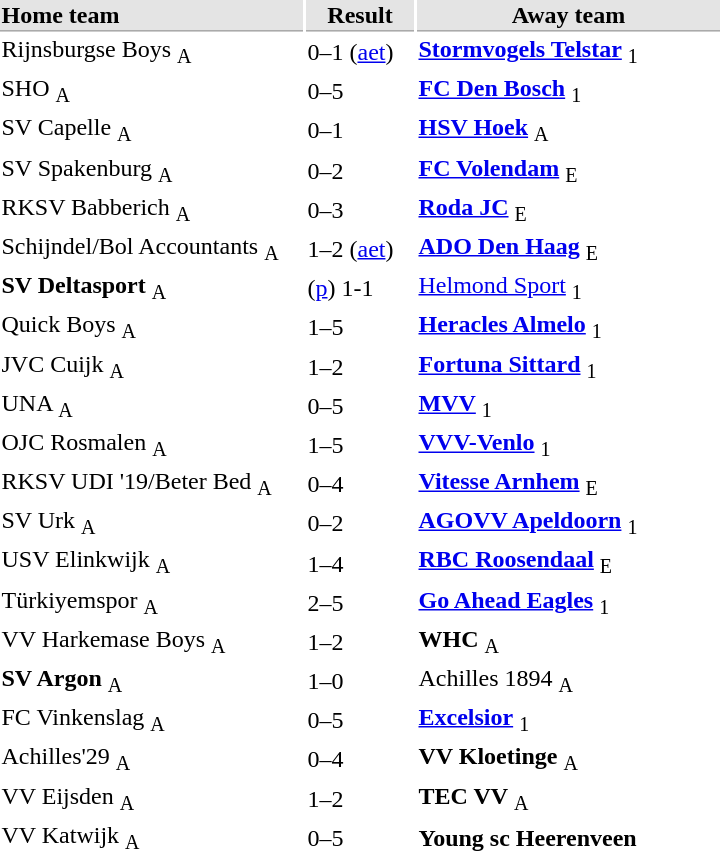<table>
<tr bgcolor="#E4E4E4">
<th style="border-bottom:1px solid #AAAAAA" width="200" align="left">Home team</th>
<th style="border-bottom:1px solid #AAAAAA" width="70" align="center">Result</th>
<th style="border-bottom:1px solid #AAAAAA" width="200">Away team</th>
</tr>
<tr>
<td>Rijnsburgse Boys <sub>A</sub></td>
<td>0–1 (<a href='#'>aet</a>)</td>
<td><strong><a href='#'>Stormvogels Telstar</a></strong> <sub>1</sub></td>
</tr>
<tr>
<td>SHO <sub>A</sub></td>
<td>0–5</td>
<td><strong><a href='#'>FC Den Bosch</a></strong> <sub>1</sub></td>
</tr>
<tr>
<td>SV Capelle <sub>A</sub></td>
<td>0–1</td>
<td><strong><a href='#'>HSV Hoek</a></strong> <sub>A</sub></td>
</tr>
<tr>
<td>SV Spakenburg <sub>A</sub></td>
<td>0–2</td>
<td><strong><a href='#'>FC Volendam</a></strong> <sub>E</sub></td>
</tr>
<tr>
<td>RKSV Babberich <sub>A</sub></td>
<td>0–3</td>
<td><strong><a href='#'>Roda JC</a></strong> <sub>E</sub></td>
</tr>
<tr>
<td>Schijndel/Bol Accountants <sub>A</sub></td>
<td>1–2 (<a href='#'>aet</a>)</td>
<td><strong><a href='#'>ADO Den Haag</a></strong> <sub>E</sub></td>
</tr>
<tr>
<td><strong>SV Deltasport</strong> <sub>A</sub></td>
<td>(<a href='#'>p</a>) 1-1</td>
<td><a href='#'>Helmond Sport</a> <sub>1</sub></td>
</tr>
<tr>
<td>Quick Boys <sub>A</sub></td>
<td>1–5</td>
<td><strong><a href='#'>Heracles Almelo</a></strong> <sub>1</sub></td>
</tr>
<tr>
<td>JVC Cuijk <sub>A</sub></td>
<td>1–2</td>
<td><strong><a href='#'>Fortuna Sittard</a></strong> <sub>1</sub></td>
</tr>
<tr>
<td>UNA <sub>A</sub></td>
<td>0–5</td>
<td><strong><a href='#'>MVV</a></strong> <sub>1</sub></td>
</tr>
<tr>
<td>OJC Rosmalen <sub>A</sub></td>
<td>1–5</td>
<td><strong><a href='#'>VVV-Venlo</a></strong> <sub>1</sub></td>
</tr>
<tr>
<td>RKSV UDI '19/Beter Bed <sub>A</sub></td>
<td>0–4</td>
<td><strong><a href='#'>Vitesse Arnhem</a></strong> <sub>E</sub></td>
</tr>
<tr>
<td>SV Urk <sub>A</sub></td>
<td>0–2</td>
<td><strong><a href='#'>AGOVV Apeldoorn</a></strong> <sub>1</sub></td>
</tr>
<tr>
<td>USV Elinkwijk <sub>A</sub></td>
<td>1–4</td>
<td><strong><a href='#'>RBC Roosendaal</a></strong> <sub>E</sub></td>
</tr>
<tr>
<td>Türkiyemspor <sub>A</sub></td>
<td>2–5</td>
<td><strong><a href='#'>Go Ahead Eagles</a></strong> <sub>1</sub></td>
</tr>
<tr>
<td>VV Harkemase Boys <sub>A</sub></td>
<td>1–2</td>
<td><strong>WHC</strong> <sub>A</sub></td>
</tr>
<tr>
<td><strong>SV Argon</strong> <sub>A</sub></td>
<td>1–0</td>
<td>Achilles 1894 <sub>A</sub></td>
</tr>
<tr>
<td>FC Vinkenslag <sub>A</sub></td>
<td>0–5</td>
<td><strong><a href='#'>Excelsior</a></strong> <sub>1</sub></td>
</tr>
<tr>
<td>Achilles'29 <sub>A</sub></td>
<td>0–4</td>
<td><strong>VV Kloetinge</strong> <sub>A</sub></td>
</tr>
<tr>
<td>VV Eijsden <sub>A</sub></td>
<td>1–2</td>
<td><strong>TEC VV</strong> <sub>A</sub></td>
</tr>
<tr>
<td>VV Katwijk <sub>A</sub></td>
<td>0–5</td>
<td><strong>Young sc Heerenveen</strong></td>
</tr>
</table>
